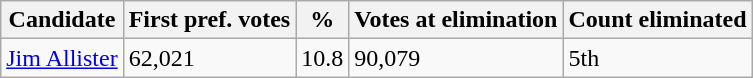<table class="wikitable">
<tr>
<th>Candidate</th>
<th>First pref. votes</th>
<th>%</th>
<th>Votes at elimination</th>
<th>Count eliminated</th>
</tr>
<tr>
<td><a href='#'>Jim Allister</a></td>
<td>62,021</td>
<td>10.8</td>
<td>90,079</td>
<td>5th</td>
</tr>
</table>
